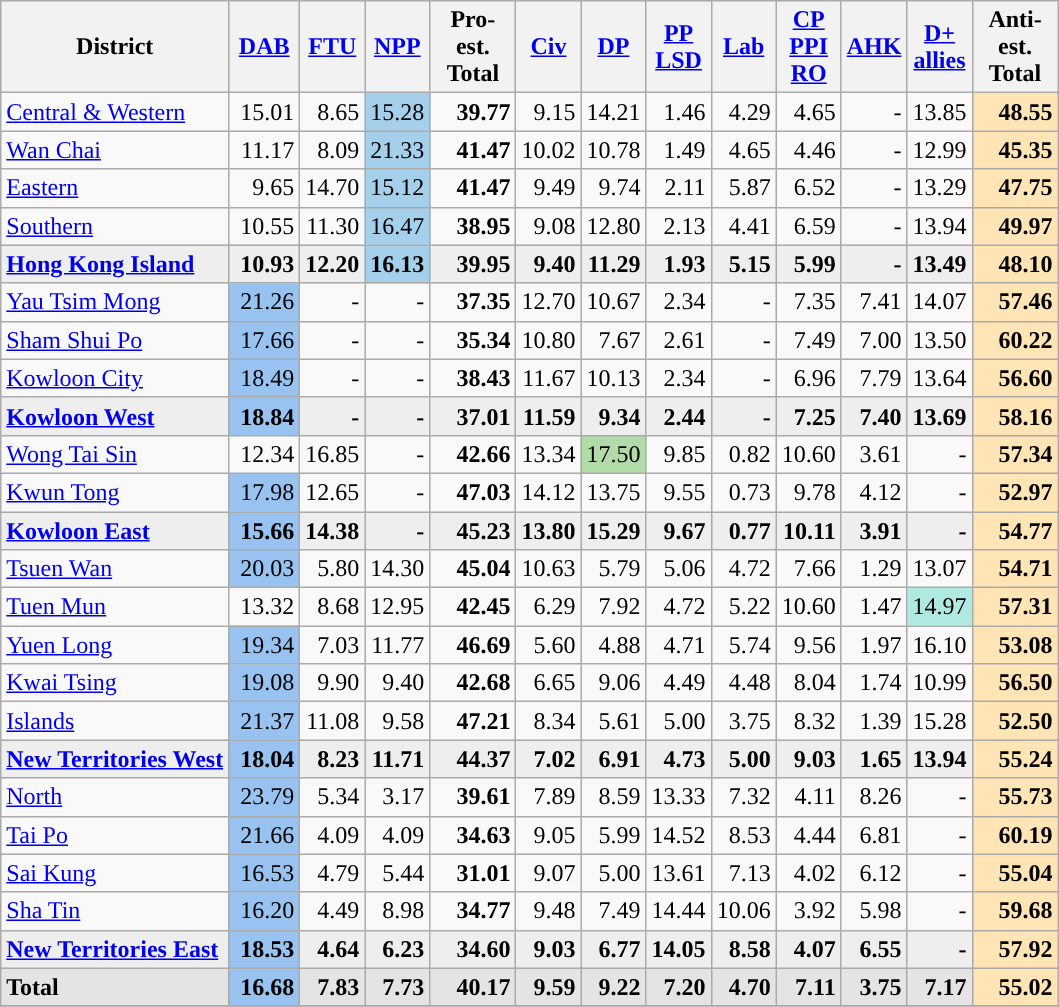<table class="wikitable sortable collapsible collapsed" style="text-align: right;">
<tr>
<th>District</th>
<th width=40px style="background-color:"><a href='#'><span>DAB</span></a></th>
<th style="background-color:"><a href='#'><span>FTU</span></a></th>
<th style="background-color:"><a href='#'><span>NPP</span></a></th>
<th width=50px>Pro-est.<br>Total</th>
<th style="background-color:"><a href='#'><span>Civ</span></a></th>
<th style="background-color:"><a href='#'><span>DP</span></a></th>
<th style="background-color:"><a href='#'><span>PP</span></a><br><a href='#'><span>LSD</span></a></th>
<th style="background-color:"><a href='#'><span>Lab</span></a></th>
<th style="background-color:"><a href='#'><span>CP</span></a><br><a href='#'><span>PPI</span></a><br><a href='#'><span>RO</span></a></th>
<th style="background-color:"><a href='#'><span>AHK</span></a></th>
<th style="background-color:"><a href='#'><span>D+<br>allies</span></a></th>
<th width=50px>Anti-est.<br>Total</th>
</tr>
<tr>
<td align=left><a href='#'>Central & Western</a></td>
<td>15.01</td>
<td>8.65</td>
<td bgcolor=#a4d0eb>15.28</td>
<td><strong>39.77</strong></td>
<td>9.15</td>
<td>14.21</td>
<td>1.46</td>
<td>4.29</td>
<td>4.65</td>
<td>-</td>
<td>13.85</td>
<td bgcolor=Moccasin><strong>48.55</strong></td>
</tr>
<tr>
<td align=left><a href='#'>Wan Chai</a></td>
<td>11.17</td>
<td>8.09</td>
<td bgcolor=#a4d0eb>21.33</td>
<td><strong>41.47</strong></td>
<td>10.02</td>
<td>10.78</td>
<td>1.49</td>
<td>4.65</td>
<td>4.46</td>
<td>-</td>
<td>12.99</td>
<td bgcolor=Moccasin><strong>45.35</strong></td>
</tr>
<tr>
<td align=left><a href='#'>Eastern</a></td>
<td>9.65</td>
<td>14.70</td>
<td bgcolor=#a4d0eb>15.12</td>
<td><strong>41.47</strong></td>
<td>9.49</td>
<td>9.74</td>
<td>2.11</td>
<td>5.87</td>
<td>6.52</td>
<td>-</td>
<td>13.29</td>
<td bgcolor=Moccasin><strong>47.75</strong></td>
</tr>
<tr>
<td align=left><a href='#'>Southern</a></td>
<td>10.55</td>
<td>11.30</td>
<td bgcolor=#a4d0eb>16.47</td>
<td><strong>38.95</strong></td>
<td>9.08</td>
<td>12.80</td>
<td>2.13</td>
<td>4.41</td>
<td>6.59</td>
<td>-</td>
<td>13.94</td>
<td bgcolor=Moccasin><strong>49.97</strong></td>
</tr>
<tr style="font-weight:bold; background:#EEEEEE;">
<td align=left><strong><a href='#'>Hong Kong Island</a></strong></td>
<td>10.93</td>
<td>12.20</td>
<td bgcolor=#a4d0eb>16.13</td>
<td><strong>39.95</strong></td>
<td>9.40</td>
<td>11.29</td>
<td>1.93</td>
<td>5.15</td>
<td>5.99</td>
<td>-</td>
<td>13.49</td>
<td bgcolor=Moccasin><strong>48.10</strong></td>
</tr>
<tr>
<td align=left><a href='#'>Yau Tsim Mong</a></td>
<td bgcolor=#98c3f1>21.26</td>
<td>-</td>
<td>-</td>
<td><strong>37.35</strong></td>
<td>12.70</td>
<td>10.67</td>
<td>2.34</td>
<td>-</td>
<td>7.35</td>
<td>7.41</td>
<td>14.07</td>
<td bgcolor=Moccasin><strong>57.46 </strong></td>
</tr>
<tr>
<td align=left><a href='#'>Sham Shui Po</a></td>
<td bgcolor=#98c3f1>17.66</td>
<td>-</td>
<td>-</td>
<td><strong>35.34</strong></td>
<td>10.80</td>
<td>7.67</td>
<td>2.61</td>
<td>-</td>
<td>7.49</td>
<td>7.00</td>
<td>13.50</td>
<td bgcolor=Moccasin><strong>60.22 </strong></td>
</tr>
<tr>
<td align=left><a href='#'>Kowloon City</a></td>
<td bgcolor=#98c3f1>18.49</td>
<td>-</td>
<td>-</td>
<td><strong>38.43</strong></td>
<td>11.67</td>
<td>10.13</td>
<td>2.34</td>
<td>-</td>
<td>6.96</td>
<td>7.79</td>
<td>13.64</td>
<td bgcolor=Moccasin><strong>56.60 </strong></td>
</tr>
<tr style="font-weight:bold; background:#EEEEEE;">
<td align=left><strong><a href='#'>Kowloon West</a></strong></td>
<td bgcolor=#98c3f1>18.84</td>
<td>-</td>
<td>-</td>
<td><strong>37.01</strong></td>
<td>11.59</td>
<td>9.34</td>
<td>2.44</td>
<td>-</td>
<td>7.25</td>
<td>7.40</td>
<td>13.69</td>
<td bgcolor=Moccasin><strong>58.16</strong></td>
</tr>
<tr>
<td align=left><a href='#'>Wong Tai Sin</a></td>
<td>12.34</td>
<td>16.85</td>
<td>-</td>
<td><strong>42.66</strong></td>
<td>13.34</td>
<td bgcolor=#b3dba9>17.50</td>
<td>9.85</td>
<td>0.82</td>
<td>10.60</td>
<td>3.61</td>
<td>-</td>
<td bgcolor=Moccasin><strong>57.34 </strong></td>
</tr>
<tr>
<td align=left><a href='#'>Kwun Tong</a></td>
<td bgcolor=#98c3f1>17.98</td>
<td>12.65</td>
<td>-</td>
<td><strong>47.03</strong></td>
<td>14.12</td>
<td>13.75</td>
<td>9.55</td>
<td>0.73</td>
<td>9.78</td>
<td>4.12</td>
<td>-</td>
<td bgcolor=Moccasin><strong>52.97 </strong></td>
</tr>
<tr style="font-weight:bold; background:#EEEEEE;">
<td align=left><strong><a href='#'>Kowloon East</a></strong></td>
<td bgcolor=#98c3f1>15.66</td>
<td>14.38</td>
<td>-</td>
<td><strong>45.23</strong></td>
<td>13.80</td>
<td>15.29</td>
<td>9.67</td>
<td>0.77</td>
<td>10.11</td>
<td>3.91</td>
<td>-</td>
<td bgcolor=Moccasin><strong>54.77</strong></td>
</tr>
<tr>
<td align=left><a href='#'>Tsuen Wan</a></td>
<td bgcolor=#98c3f1>20.03</td>
<td>5.80</td>
<td>14.30</td>
<td><strong>45.04</strong></td>
<td>10.63</td>
<td>5.79</td>
<td>5.06</td>
<td>4.72</td>
<td>7.66</td>
<td>1.29</td>
<td>13.07</td>
<td bgcolor=Moccasin><strong>54.71 </strong></td>
</tr>
<tr>
<td align=left><a href='#'>Tuen Mun</a></td>
<td>13.32</td>
<td>8.68</td>
<td>12.95</td>
<td><strong>42.45</strong></td>
<td>6.29</td>
<td>7.92</td>
<td>4.72</td>
<td>5.22</td>
<td>10.60</td>
<td>1.47</td>
<td bgcolor=#afe9e1>14.97</td>
<td bgcolor=Moccasin><strong>57.31 </strong></td>
</tr>
<tr>
<td align=left><a href='#'>Yuen Long</a></td>
<td bgcolor=#98c3f1>19.34</td>
<td>7.03</td>
<td>11.77</td>
<td><strong>46.69</strong></td>
<td>5.60</td>
<td>4.88</td>
<td>4.71</td>
<td>5.74</td>
<td>9.56</td>
<td>1.97</td>
<td>16.10</td>
<td bgcolor=Moccasin><strong>53.08 </strong></td>
</tr>
<tr>
<td align=left><a href='#'>Kwai Tsing</a></td>
<td bgcolor=#98c3f1>19.08</td>
<td>9.90</td>
<td>9.40</td>
<td><strong>42.68</strong></td>
<td>6.65</td>
<td>9.06</td>
<td>4.49</td>
<td>4.48</td>
<td>8.04</td>
<td>1.74</td>
<td>10.99</td>
<td bgcolor=Moccasin><strong>56.50 </strong></td>
</tr>
<tr>
<td align=left><a href='#'>Islands</a></td>
<td bgcolor=#98c3f1>21.37</td>
<td>11.08</td>
<td>9.58</td>
<td><strong>47.21</strong></td>
<td>8.34</td>
<td>5.61</td>
<td>5.00</td>
<td>3.75</td>
<td>8.32</td>
<td>1.39</td>
<td>15.28</td>
<td bgcolor=Moccasin><strong>52.50 </strong></td>
</tr>
<tr style="font-weight:bold; background:#EEEEEE;">
<td align=left><strong><a href='#'>New Territories West</a></strong></td>
<td bgcolor=#98c3f1>18.04</td>
<td>8.23</td>
<td>11.71</td>
<td><strong>44.37</strong></td>
<td>7.02</td>
<td>6.91</td>
<td>4.73</td>
<td>5.00</td>
<td>9.03</td>
<td>1.65</td>
<td>13.94</td>
<td bgcolor=Moccasin><strong>55.24</strong></td>
</tr>
<tr>
<td align=left><a href='#'>North</a></td>
<td bgcolor=#98c3f1>23.79</td>
<td>5.34</td>
<td>3.17</td>
<td><strong>39.61</strong></td>
<td>7.89</td>
<td>8.59</td>
<td>13.33</td>
<td>7.32</td>
<td>4.11</td>
<td>8.26</td>
<td>-</td>
<td bgcolor=Moccasin><strong>55.73 </strong></td>
</tr>
<tr>
<td align=left><a href='#'>Tai Po</a></td>
<td bgcolor=#98c3f1>21.66</td>
<td>4.09</td>
<td>4.09</td>
<td><strong>34.63</strong></td>
<td>9.05</td>
<td>5.99</td>
<td>14.52</td>
<td>8.53</td>
<td>4.44</td>
<td>6.81</td>
<td>-</td>
<td bgcolor=Moccasin><strong>60.19 </strong></td>
</tr>
<tr>
<td align=left><a href='#'>Sai Kung</a></td>
<td bgcolor=#98c3f1>16.53</td>
<td>4.79</td>
<td>5.44</td>
<td><strong>31.01</strong></td>
<td>9.07</td>
<td>5.00</td>
<td>13.61</td>
<td>7.13</td>
<td>4.02</td>
<td>6.12</td>
<td>-</td>
<td bgcolor=Moccasin><strong>55.04 </strong></td>
</tr>
<tr>
<td align=left><a href='#'>Sha Tin</a></td>
<td bgcolor=#98c3f1>16.20</td>
<td>4.49</td>
<td>8.98</td>
<td><strong>34.77</strong></td>
<td>9.48</td>
<td>7.49</td>
<td>14.44</td>
<td>10.06</td>
<td>3.92</td>
<td>5.98</td>
<td>-</td>
<td bgcolor=Moccasin><strong>59.68 </strong></td>
</tr>
<tr style="font-weight:bold; background:#EEEEEE;">
<td align=left><strong><a href='#'>New Territories East</a></strong></td>
<td bgcolor=#98c3f1>18.53</td>
<td>4.64</td>
<td>6.23</td>
<td><strong>34.60</strong></td>
<td>9.03</td>
<td>6.77</td>
<td>14.05</td>
<td>8.58</td>
<td>4.07</td>
<td>6.55</td>
<td>-</td>
<td bgcolor=Moccasin><strong>57.92</strong></td>
</tr>
<tr class="sortbottom" style="font-weight:bold; background:#E4E4E4;">
<td align=left>Total</td>
<td bgcolor=#98c3f1>16.68</td>
<td>7.83</td>
<td>7.73</td>
<td><strong>40.17</strong></td>
<td>9.59</td>
<td>9.22</td>
<td>7.20</td>
<td>4.70</td>
<td>7.11</td>
<td>3.75</td>
<td>7.17</td>
<td bgcolor=Moccasin><strong>55.02</strong></td>
</tr>
<tr>
</tr>
</table>
